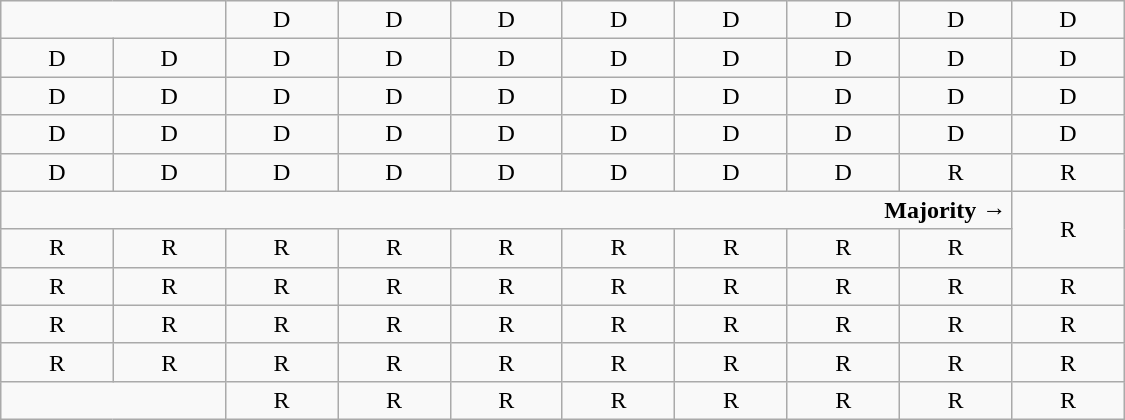<table class="wikitable" style="text-align:center" width=750px>
<tr>
<td colspan=2> </td>
<td>D</td>
<td>D</td>
<td>D</td>
<td>D</td>
<td>D</td>
<td>D</td>
<td>D</td>
<td>D</td>
</tr>
<tr>
<td width=10%  >D</td>
<td width=10%  >D</td>
<td width=10%  >D</td>
<td width=10%  >D</td>
<td width=10%  >D</td>
<td width=10%  >D</td>
<td width=10%  >D</td>
<td width=10%  >D</td>
<td width=10%  >D</td>
<td width=10%  >D</td>
</tr>
<tr>
<td>D</td>
<td>D</td>
<td>D</td>
<td>D</td>
<td>D</td>
<td>D</td>
<td>D</td>
<td>D</td>
<td>D</td>
<td>D</td>
</tr>
<tr>
<td>D<br></td>
<td>D<br></td>
<td>D<br></td>
<td>D</td>
<td>D</td>
<td>D</td>
<td>D</td>
<td>D</td>
<td>D</td>
<td>D</td>
</tr>
<tr>
<td>D<br></td>
<td>D<br></td>
<td>D<br></td>
<td>D<br></td>
<td>D<br></td>
<td>D<br></td>
<td>D<br></td>
<td>D<br></td>
<td>R<br></td>
<td>R<br></td>
</tr>
<tr>
<td colspan=9 align=right><strong>Majority →</strong></td>
<td rowspan=2 >R<br></td>
</tr>
<tr>
<td>R<br></td>
<td>R<br></td>
<td>R<br></td>
<td>R<br></td>
<td>R<br></td>
<td>R<br></td>
<td>R<br></td>
<td>R<br></td>
<td>R<br></td>
</tr>
<tr>
<td>R<br></td>
<td>R<br></td>
<td>R<br></td>
<td>R<br></td>
<td>R<br></td>
<td>R<br></td>
<td>R<br></td>
<td>R<br></td>
<td>R<br></td>
<td>R</td>
</tr>
<tr>
<td>R</td>
<td>R</td>
<td>R</td>
<td>R</td>
<td>R</td>
<td>R</td>
<td>R</td>
<td>R</td>
<td>R</td>
<td>R</td>
</tr>
<tr>
<td>R</td>
<td>R</td>
<td>R</td>
<td>R</td>
<td>R</td>
<td>R</td>
<td>R</td>
<td>R</td>
<td>R</td>
<td>R</td>
</tr>
<tr>
<td colspan=2> </td>
<td>R</td>
<td>R</td>
<td>R</td>
<td>R</td>
<td>R</td>
<td>R</td>
<td>R</td>
<td>R</td>
</tr>
</table>
